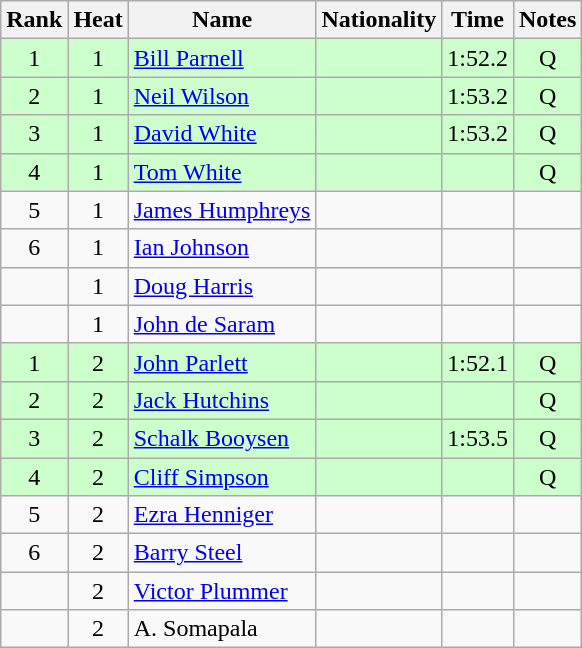<table class="wikitable sortable" style="text-align:center">
<tr>
<th>Rank</th>
<th>Heat</th>
<th>Name</th>
<th>Nationality</th>
<th>Time</th>
<th>Notes</th>
</tr>
<tr bgcolor=ccffcc>
<td>1</td>
<td>1</td>
<td align=left><a href='#'>Bill Parnell</a></td>
<td align=left></td>
<td>1:52.2</td>
<td>Q</td>
</tr>
<tr bgcolor=ccffcc>
<td>2</td>
<td>1</td>
<td align=left><a href='#'>Neil Wilson</a></td>
<td align=left></td>
<td>1:53.2</td>
<td>Q</td>
</tr>
<tr bgcolor=ccffcc>
<td>3</td>
<td>1</td>
<td align=left><a href='#'>David White</a></td>
<td align=left></td>
<td>1:53.2</td>
<td>Q</td>
</tr>
<tr bgcolor=ccffcc>
<td>4</td>
<td>1</td>
<td align=left><a href='#'>Tom White</a></td>
<td align=left></td>
<td></td>
<td>Q</td>
</tr>
<tr>
<td>5</td>
<td>1</td>
<td align=left><a href='#'>James Humphreys</a></td>
<td align=left></td>
<td></td>
<td></td>
</tr>
<tr>
<td>6</td>
<td>1</td>
<td align=left><a href='#'>Ian Johnson</a></td>
<td align=left></td>
<td></td>
<td></td>
</tr>
<tr>
<td></td>
<td>1</td>
<td align=left><a href='#'>Doug Harris</a></td>
<td align=left></td>
<td></td>
<td></td>
</tr>
<tr>
<td></td>
<td>1</td>
<td align=left><a href='#'>John de Saram</a></td>
<td align=left></td>
<td></td>
<td></td>
</tr>
<tr bgcolor=ccffcc>
<td>1</td>
<td>2</td>
<td align=left><a href='#'>John Parlett</a></td>
<td align=left></td>
<td>1:52.1</td>
<td>Q</td>
</tr>
<tr bgcolor=ccffcc>
<td>2</td>
<td>2</td>
<td align=left><a href='#'>Jack Hutchins</a></td>
<td align=left></td>
<td></td>
<td>Q</td>
</tr>
<tr bgcolor=ccffcc>
<td>3</td>
<td>2</td>
<td align=left><a href='#'>Schalk Booysen</a></td>
<td align=left></td>
<td>1:53.5</td>
<td>Q</td>
</tr>
<tr bgcolor=ccffcc>
<td>4</td>
<td>2</td>
<td align=left><a href='#'>Cliff Simpson</a></td>
<td align=left></td>
<td></td>
<td>Q</td>
</tr>
<tr>
<td>5</td>
<td>2</td>
<td align=left><a href='#'>Ezra Henniger</a></td>
<td align=left></td>
<td></td>
<td></td>
</tr>
<tr>
<td>6</td>
<td>2</td>
<td align=left><a href='#'>Barry Steel</a></td>
<td align=left></td>
<td></td>
<td></td>
</tr>
<tr>
<td></td>
<td>2</td>
<td align=left><a href='#'>Victor Plummer</a></td>
<td align=left></td>
<td></td>
<td></td>
</tr>
<tr>
<td></td>
<td>2</td>
<td align=left>A. Somapala</td>
<td align=left></td>
<td></td>
<td></td>
</tr>
</table>
